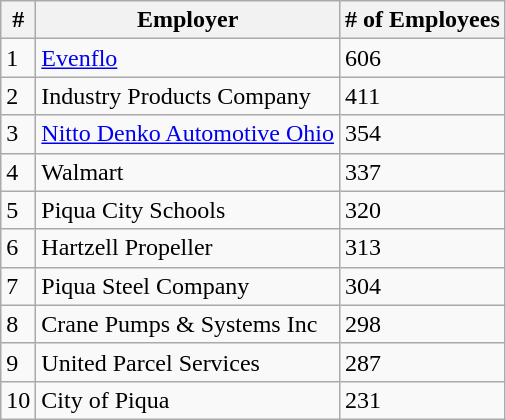<table class="wikitable" border="1">
<tr>
<th>#</th>
<th>Employer</th>
<th># of Employees</th>
</tr>
<tr>
<td>1</td>
<td><a href='#'>Evenflo</a></td>
<td>606</td>
</tr>
<tr>
<td>2</td>
<td>Industry Products Company</td>
<td>411</td>
</tr>
<tr>
<td>3</td>
<td><a href='#'>Nitto Denko Automotive Ohio</a></td>
<td>354</td>
</tr>
<tr>
<td>4</td>
<td>Walmart</td>
<td>337</td>
</tr>
<tr>
<td>5</td>
<td>Piqua City Schools</td>
<td>320</td>
</tr>
<tr>
<td>6</td>
<td>Hartzell Propeller</td>
<td>313</td>
</tr>
<tr>
<td>7</td>
<td>Piqua Steel Company</td>
<td>304</td>
</tr>
<tr>
<td>8</td>
<td>Crane Pumps & Systems Inc</td>
<td>298</td>
</tr>
<tr>
<td>9</td>
<td>United Parcel Services</td>
<td>287</td>
</tr>
<tr>
<td>10</td>
<td>City of Piqua</td>
<td>231</td>
</tr>
</table>
